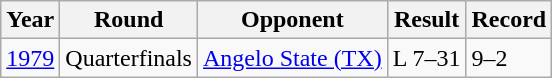<table class="wikitable">
<tr>
<th>Year</th>
<th>Round</th>
<th>Opponent</th>
<th>Result</th>
<th>Record</th>
</tr>
<tr>
<td><a href='#'>1979</a></td>
<td>Quarterfinals</td>
<td><a href='#'>Angelo State (TX)</a></td>
<td>L 7–31</td>
<td>9–2</td>
</tr>
</table>
